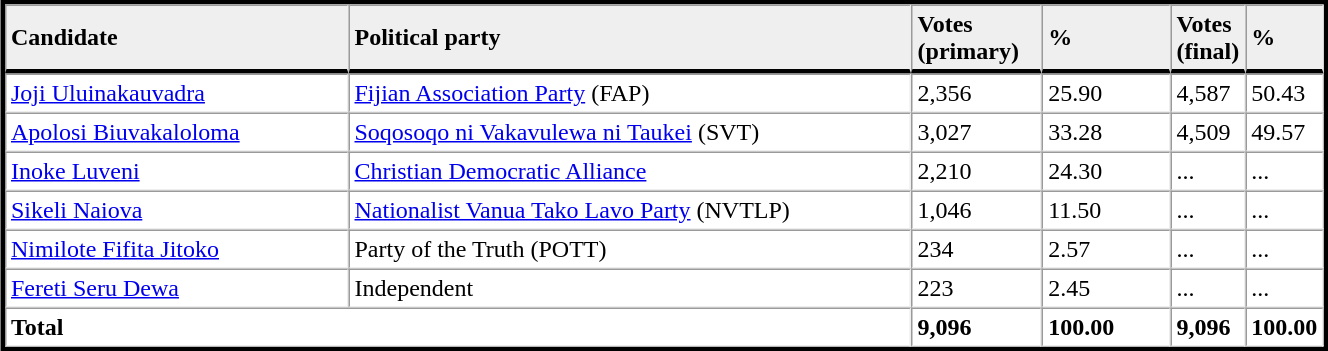<table table width="70%" border="1" align="center" cellpadding=3 cellspacing=0 style="margin:5px; border:3px solid;">
<tr>
<td td width="27%" style="border-bottom:3px solid; background:#efefef;"><strong>Candidate</strong></td>
<td td width="45%" style="border-bottom:3px solid; background:#efefef;"><strong>Political party</strong></td>
<td td width="10%" style="border-bottom:3px solid; background:#efefef;"><strong>Votes<br>(primary)</strong></td>
<td td width="10%" style="border-bottom:3px solid; background:#efefef;"><strong>%</strong></td>
<td td width="4%" style="border-bottom:3px solid; background:#efefef;"><strong>Votes<br>(final)</strong></td>
<td td width="4%" style="border-bottom:3px solid; background:#efefef;"><strong>%</strong></td>
</tr>
<tr>
<td><a href='#'>Joji Uluinakauvadra</a></td>
<td><a href='#'>Fijian Association Party</a> (FAP)</td>
<td>2,356</td>
<td>25.90</td>
<td>4,587</td>
<td>50.43</td>
</tr>
<tr>
<td><a href='#'>Apolosi Biuvakaloloma</a></td>
<td><a href='#'>Soqosoqo ni Vakavulewa ni Taukei</a> (SVT)</td>
<td>3,027</td>
<td>33.28</td>
<td>4,509</td>
<td>49.57</td>
</tr>
<tr>
<td><a href='#'>Inoke Luveni</a></td>
<td><a href='#'>Christian Democratic Alliance</a></td>
<td>2,210</td>
<td>24.30</td>
<td>...</td>
<td>...</td>
</tr>
<tr>
<td><a href='#'>Sikeli Naiova</a></td>
<td><a href='#'>Nationalist Vanua Tako Lavo Party</a> (NVTLP)</td>
<td>1,046</td>
<td>11.50</td>
<td>...</td>
<td>...</td>
</tr>
<tr>
<td><a href='#'>Nimilote Fifita Jitoko</a></td>
<td>Party of the Truth (POTT)</td>
<td>234</td>
<td>2.57</td>
<td>...</td>
<td>...</td>
</tr>
<tr>
<td><a href='#'>Fereti Seru Dewa</a></td>
<td>Independent</td>
<td>223</td>
<td>2.45</td>
<td>...</td>
<td>...</td>
</tr>
<tr>
<td colspan=2><strong>Total</strong></td>
<td><strong>9,096</strong></td>
<td><strong>100.00</strong></td>
<td><strong>9,096</strong></td>
<td><strong>100.00</strong></td>
</tr>
<tr>
</tr>
</table>
